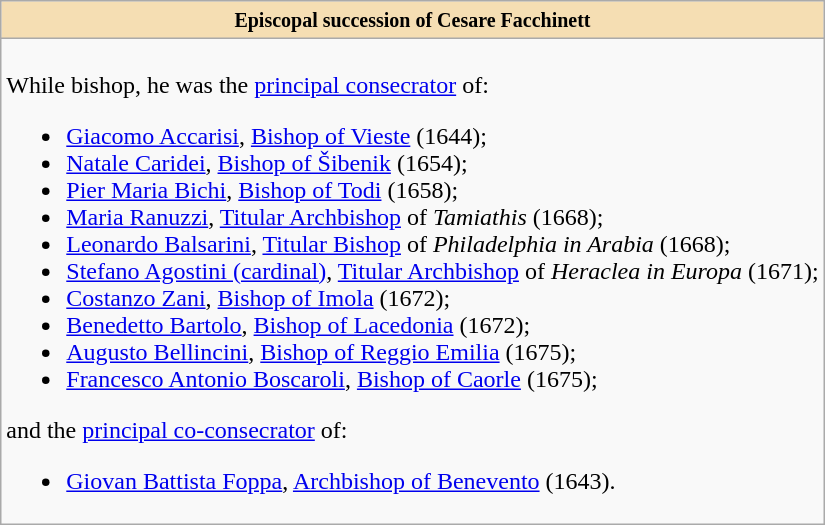<table role="presentation" class="wikitable mw-collapsible mw-collapsed"|>
<tr>
<th style="background:#F5DEB3"><small>Episcopal succession of Cesare Facchinett</small></th>
</tr>
<tr>
<td><br>While bishop, he was the <a href='#'>principal consecrator</a> of:<ul><li><a href='#'>Giacomo Accarisi</a>, <a href='#'>Bishop of Vieste</a> (1644);</li><li><a href='#'>Natale Caridei</a>, <a href='#'>Bishop of Šibenik</a> (1654);</li><li><a href='#'>Pier Maria Bichi</a>, <a href='#'>Bishop of Todi</a> (1658);</li><li><a href='#'>Maria Ranuzzi</a>, <a href='#'>Titular Archbishop</a> of <em>Tamiathis</em> (1668);</li><li><a href='#'>Leonardo Balsarini</a>, <a href='#'>Titular Bishop</a> of <em>Philadelphia in Arabia</em> (1668);</li><li><a href='#'>Stefano Agostini (cardinal)</a>, <a href='#'>Titular Archbishop</a> of <em>Heraclea in Europa</em> (1671);</li><li><a href='#'>Costanzo Zani</a>, <a href='#'>Bishop of Imola</a> (1672);</li><li><a href='#'>Benedetto Bartolo</a>, <a href='#'>Bishop of Lacedonia</a> (1672);</li><li><a href='#'>Augusto Bellincini</a>, <a href='#'>Bishop of Reggio Emilia</a> (1675);</li><li><a href='#'>Francesco Antonio Boscaroli</a>, <a href='#'>Bishop of Caorle</a> (1675);</li></ul>and the <a href='#'>principal co-consecrator</a> of:<ul><li><a href='#'>Giovan Battista Foppa</a>, <a href='#'>Archbishop of Benevento</a> (1643).</li></ul></td>
</tr>
</table>
